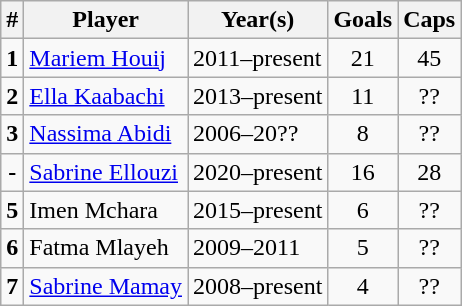<table class="wikitable sortable">
<tr>
<th width=>#</th>
<th width=>Player</th>
<th width=>Year(s)</th>
<th width=>Goals</th>
<th width=>Caps</th>
</tr>
<tr>
<td align=center><strong>1</strong></td>
<td><a href='#'>Mariem Houij</a></td>
<td>2011–present</td>
<td align=center>21</td>
<td align=center>45</td>
</tr>
<tr>
<td align=center><strong>2 </strong></td>
<td><a href='#'>Ella Kaabachi</a></td>
<td>2013–present</td>
<td align=center>11</td>
<td align=center>??</td>
</tr>
<tr>
<td align=center><strong>3</strong></td>
<td><a href='#'>Nassima Abidi</a></td>
<td>2006–20??</td>
<td align=center>8</td>
<td align=center>??</td>
</tr>
<tr>
<td align=center><strong>-</strong></td>
<td><a href='#'>Sabrine Ellouzi</a></td>
<td>2020–present</td>
<td align=center>16</td>
<td align=center>28</td>
</tr>
<tr>
<td align=center><strong>5</strong></td>
<td>Imen Mchara</td>
<td>2015–present</td>
<td align=center>6</td>
<td align=center>??</td>
</tr>
<tr>
<td align=center><strong>6</strong></td>
<td>Fatma Mlayeh</td>
<td>2009–2011</td>
<td align=center>5</td>
<td align=center>??</td>
</tr>
<tr>
<td align=center><strong>7</strong></td>
<td><a href='#'>Sabrine Mamay</a></td>
<td>2008–present</td>
<td align=center>4</td>
<td align=center>??<br></td>
</tr>
</table>
